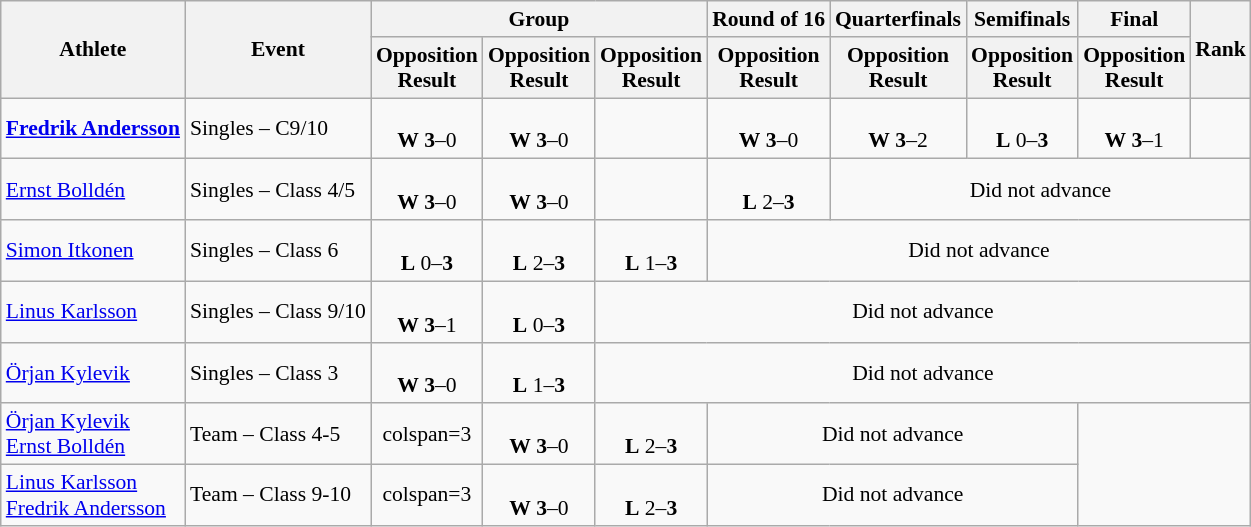<table class="wikitable" style="font-size:90%">
<tr>
<th rowspan="2">Athlete</th>
<th rowspan="2">Event</th>
<th colspan="3">Group</th>
<th>Round of 16</th>
<th>Quarterfinals</th>
<th>Semifinals</th>
<th>Final</th>
<th rowspan="2">Rank</th>
</tr>
<tr>
<th>Opposition<br>Result</th>
<th>Opposition<br>Result</th>
<th>Opposition<br>Result</th>
<th>Opposition<br>Result</th>
<th>Opposition<br>Result</th>
<th>Opposition<br>Result</th>
<th>Opposition<br>Result</th>
</tr>
<tr align=center>
<td align=left><strong><a href='#'>Fredrik Andersson</a></strong></td>
<td align=left>Singles – C9/10</td>
<td><br><strong>W</strong> <strong>3</strong>–0</td>
<td><br><strong>W</strong> <strong>3</strong>–0</td>
<td></td>
<td><br><strong>W</strong> <strong>3</strong>–0</td>
<td><br><strong>W</strong> <strong>3</strong>–2</td>
<td><br><strong>L</strong> 0–<strong>3</strong></td>
<td><br><strong>W</strong> <strong>3</strong>–1</td>
<td></td>
</tr>
<tr align=center>
<td align=left><a href='#'>Ernst Bolldén</a></td>
<td align=left>Singles – Class 4/5</td>
<td><br><strong>W</strong> <strong>3</strong>–0</td>
<td><br><strong>W</strong> <strong>3</strong>–0</td>
<td></td>
<td><br><strong>L</strong> 2–<strong>3</strong></td>
<td colspan=4>Did not advance</td>
</tr>
<tr align=center>
<td align=left><a href='#'>Simon Itkonen</a></td>
<td align=left>Singles – Class 6</td>
<td><br><strong>L</strong> 0–<strong>3</strong></td>
<td><br><strong>L</strong> 2–<strong>3</strong></td>
<td><br><strong>L</strong> 1–<strong>3</strong></td>
<td colspan=5>Did not advance</td>
</tr>
<tr align=center>
<td align=left><a href='#'>Linus Karlsson</a></td>
<td align=left>Singles – Class 9/10</td>
<td><br><strong>W</strong> <strong>3</strong>–1</td>
<td><br><strong>L</strong> 0–<strong>3</strong></td>
<td colspan=6>Did not advance</td>
</tr>
<tr align=center>
<td align=left><a href='#'>Örjan Kylevik</a></td>
<td align=left>Singles – Class 3</td>
<td><br><strong>W</strong> <strong>3</strong>–0</td>
<td><br><strong>L</strong> 1–<strong>3</strong></td>
<td colspan=6>Did not advance</td>
</tr>
<tr align=center>
<td align=left><a href='#'>Örjan Kylevik</a><br><a href='#'>Ernst Bolldén</a></td>
<td align=left>Team – Class 4-5</td>
<td>colspan=3 </td>
<td><br><strong>W</strong> <strong>3</strong>–0</td>
<td><br><strong>L</strong> 2–<strong>3</strong></td>
<td colspan=3>Did not advance</td>
</tr>
<tr align=center>
<td align=left><a href='#'>Linus Karlsson</a><br><a href='#'>Fredrik Andersson</a></td>
<td align=left>Team – Class 9-10</td>
<td>colspan=3 </td>
<td><br><strong>W</strong> <strong>3</strong>–0</td>
<td><br><strong>L</strong> 2–<strong>3</strong></td>
<td colspan=3>Did not advance</td>
</tr>
</table>
